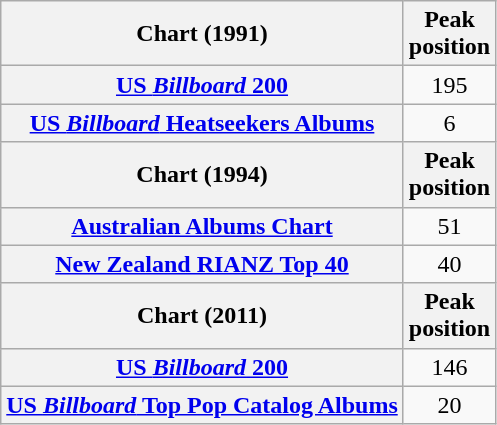<table class="wikitable sortable plainrowheaders" style="text-align:left;">
<tr>
<th scope="col">Chart (1991)</th>
<th scope="col">Peak<br>position</th>
</tr>
<tr>
<th scope="row"><a href='#'>US <em>Billboard</em> 200</a></th>
<td style="text-align:center;">195</td>
</tr>
<tr>
<th scope="row"><a href='#'>US <em>Billboard</em> Heatseekers Albums</a></th>
<td style="text-align:center;">6</td>
</tr>
<tr>
<th scope="col">Chart (1994)</th>
<th scope="col">Peak<br>position</th>
</tr>
<tr>
<th scope="row"><a href='#'>Australian Albums Chart</a></th>
<td style="text-align:center;">51</td>
</tr>
<tr>
<th scope="row"><a href='#'>New Zealand RIANZ Top 40</a></th>
<td style="text-align:center;">40</td>
</tr>
<tr>
<th>Chart (2011)</th>
<th>Peak<br>position</th>
</tr>
<tr>
<th scope="row"><a href='#'>US <em>Billboard</em> 200</a></th>
<td style="text-align:center;">146</td>
</tr>
<tr>
<th scope="row"><a href='#'>US <em>Billboard</em> Top Pop Catalog Albums</a></th>
<td style="text-align:center;">20</td>
</tr>
</table>
